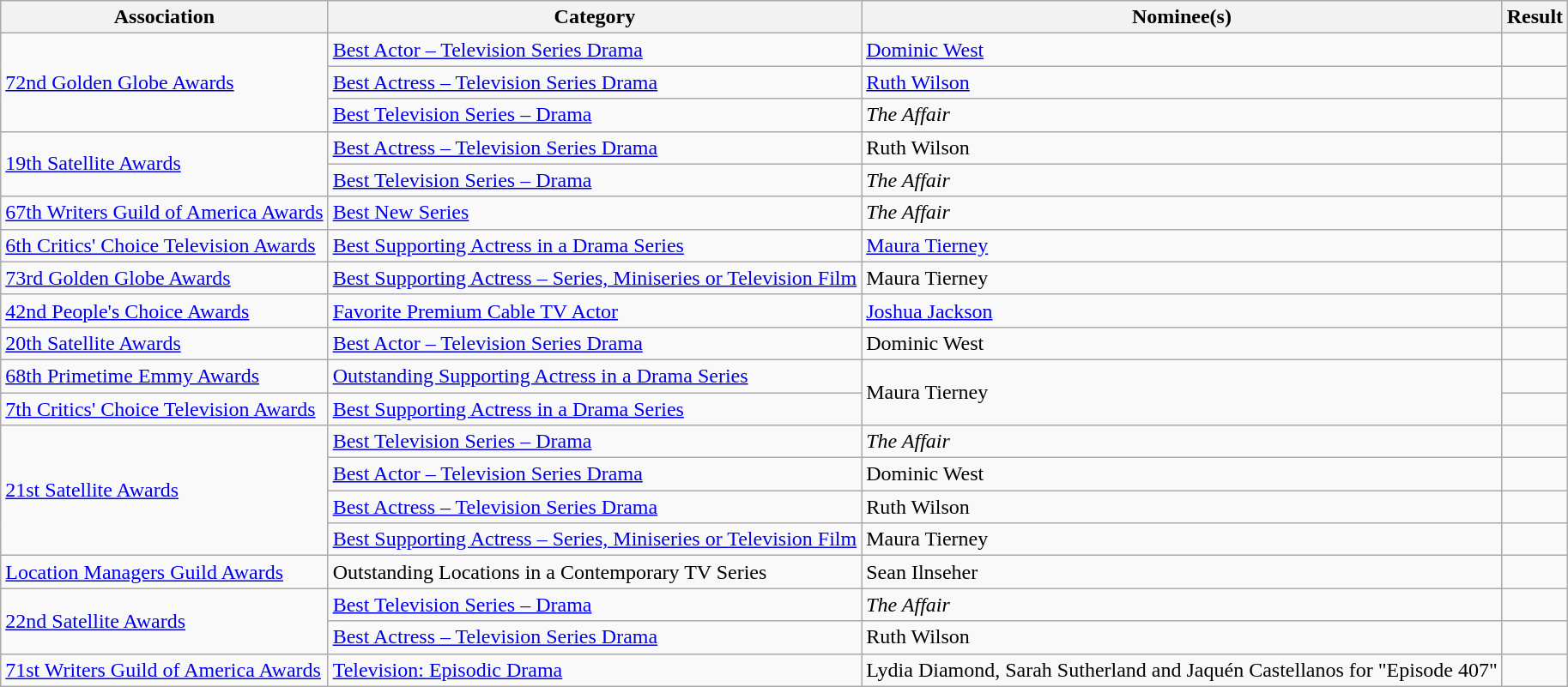<table class="wikitable sortable">
<tr>
<th>Association</th>
<th>Category</th>
<th>Nominee(s)</th>
<th>Result</th>
</tr>
<tr>
<td rowspan="3"><a href='#'>72nd Golden Globe Awards</a></td>
<td><a href='#'>Best Actor – Television Series Drama</a></td>
<td><a href='#'>Dominic West</a></td>
<td></td>
</tr>
<tr>
<td><a href='#'>Best Actress – Television Series Drama</a></td>
<td><a href='#'>Ruth Wilson</a></td>
<td></td>
</tr>
<tr>
<td><a href='#'>Best Television Series – Drama</a></td>
<td><em>The Affair</em></td>
<td></td>
</tr>
<tr>
<td rowspan="2"><a href='#'>19th Satellite Awards</a></td>
<td><a href='#'>Best Actress – Television Series Drama</a></td>
<td>Ruth Wilson</td>
<td></td>
</tr>
<tr>
<td><a href='#'>Best Television Series – Drama</a></td>
<td><em>The Affair</em></td>
<td></td>
</tr>
<tr>
<td><a href='#'>67th Writers Guild of America Awards</a></td>
<td><a href='#'>Best New Series</a></td>
<td><em>The Affair</em></td>
<td></td>
</tr>
<tr>
<td><a href='#'>6th Critics' Choice Television Awards</a></td>
<td><a href='#'>Best Supporting Actress in a Drama Series</a></td>
<td><a href='#'>Maura Tierney</a></td>
<td></td>
</tr>
<tr>
<td><a href='#'>73rd Golden Globe Awards</a></td>
<td><a href='#'>Best Supporting Actress – Series, Miniseries or Television Film</a></td>
<td>Maura Tierney</td>
<td></td>
</tr>
<tr>
<td><a href='#'>42nd People's Choice Awards</a></td>
<td><a href='#'>Favorite Premium Cable TV Actor</a></td>
<td><a href='#'>Joshua Jackson</a></td>
<td></td>
</tr>
<tr>
<td><a href='#'>20th Satellite Awards</a></td>
<td><a href='#'>Best Actor – Television Series Drama</a></td>
<td>Dominic West</td>
<td></td>
</tr>
<tr>
<td><a href='#'>68th Primetime Emmy Awards</a></td>
<td><a href='#'>Outstanding Supporting Actress in a Drama Series</a></td>
<td rowspan="2">Maura Tierney</td>
<td></td>
</tr>
<tr>
<td><a href='#'>7th Critics' Choice Television Awards</a></td>
<td><a href='#'>Best Supporting Actress in a Drama Series</a></td>
<td></td>
</tr>
<tr>
<td rowspan="4"><a href='#'>21st Satellite Awards</a></td>
<td><a href='#'>Best Television Series – Drama</a></td>
<td><em>The Affair</em></td>
<td></td>
</tr>
<tr>
<td><a href='#'>Best Actor – Television Series Drama</a></td>
<td>Dominic West</td>
<td></td>
</tr>
<tr>
<td><a href='#'>Best Actress – Television Series Drama</a></td>
<td>Ruth Wilson</td>
<td></td>
</tr>
<tr>
<td><a href='#'>Best Supporting Actress – Series, Miniseries or Television Film</a></td>
<td>Maura Tierney</td>
<td></td>
</tr>
<tr>
<td><a href='#'>Location Managers Guild Awards</a></td>
<td>Outstanding Locations in a Contemporary TV Series</td>
<td>Sean Ilnseher</td>
<td></td>
</tr>
<tr>
<td rowspan="2"><a href='#'>22nd Satellite Awards</a></td>
<td><a href='#'>Best Television Series – Drama</a></td>
<td><em>The Affair</em></td>
<td></td>
</tr>
<tr>
<td><a href='#'>Best Actress – Television Series Drama</a></td>
<td>Ruth Wilson</td>
<td></td>
</tr>
<tr>
<td><a href='#'>71st Writers Guild of America Awards</a></td>
<td><a href='#'>Television: Episodic Drama</a></td>
<td>Lydia Diamond, Sarah Sutherland and Jaquén Castellanos for "Episode 407"</td>
<td></td>
</tr>
</table>
